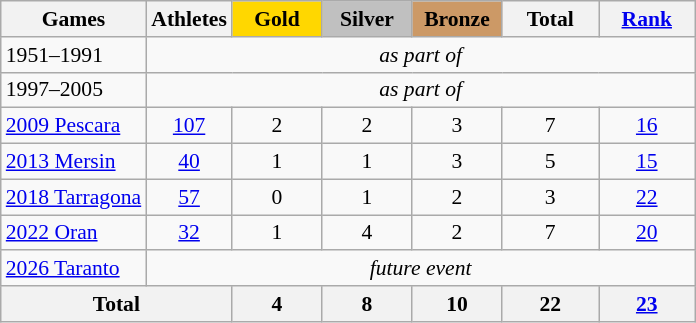<table class="wikitable" style="text-align:center; font-size:90%;">
<tr>
<th>Games</th>
<th>Athletes</th>
<td style="background:gold; width:3.7em; font-weight:bold;">Gold</td>
<td style="background:silver; width:3.7em; font-weight:bold;">Silver</td>
<td style="background:#cc9966; width:3.7em; font-weight:bold;">Bronze</td>
<th style="width:4em; font-weight:bold;">Total</th>
<th style="width:4em; font-weight:bold;"><a href='#'>Rank</a></th>
</tr>
<tr>
<td align=left>1951–1991</td>
<td colspan=6><em>as part of </em></td>
</tr>
<tr>
<td align=left>1997–2005</td>
<td colspan=6><em>as part of </em></td>
</tr>
<tr>
<td align=left> <a href='#'>2009 Pescara</a></td>
<td><a href='#'>107</a></td>
<td>2</td>
<td>2</td>
<td>3</td>
<td>7</td>
<td><a href='#'>16</a></td>
</tr>
<tr>
<td align=left> <a href='#'>2013 Mersin</a></td>
<td><a href='#'>40</a></td>
<td>1</td>
<td>1</td>
<td>3</td>
<td>5</td>
<td><a href='#'>15</a></td>
</tr>
<tr>
<td align=left> <a href='#'>2018 Tarragona</a></td>
<td><a href='#'>57</a></td>
<td>0</td>
<td>1</td>
<td>2</td>
<td>3</td>
<td><a href='#'>22</a></td>
</tr>
<tr>
<td align=left> <a href='#'>2022 Oran</a></td>
<td><a href='#'>32</a></td>
<td>1</td>
<td>4</td>
<td>2</td>
<td>7</td>
<td><a href='#'>20</a></td>
</tr>
<tr>
<td align=left> <a href='#'>2026 Taranto</a></td>
<td colspan=6><em>future event</em></td>
</tr>
<tr>
<th colspan=2>Total</th>
<th>4</th>
<th>8</th>
<th>10</th>
<th>22</th>
<th><a href='#'>23</a></th>
</tr>
</table>
